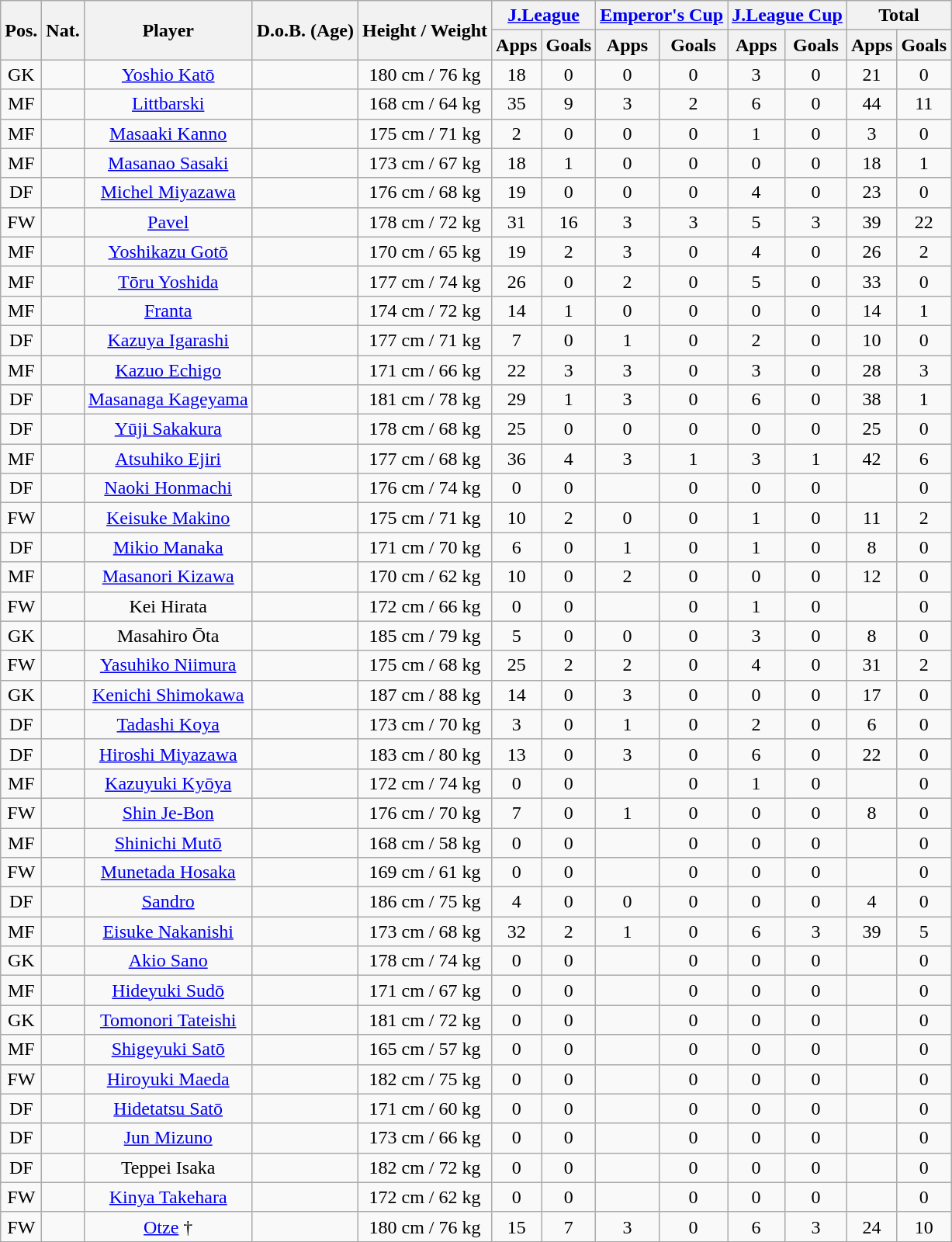<table class="wikitable" style="text-align:center;">
<tr>
<th rowspan="2">Pos.</th>
<th rowspan="2">Nat.</th>
<th rowspan="2">Player</th>
<th rowspan="2">D.o.B. (Age)</th>
<th rowspan="2">Height / Weight</th>
<th colspan="2"><a href='#'>J.League</a></th>
<th colspan="2"><a href='#'>Emperor's Cup</a></th>
<th colspan="2"><a href='#'>J.League Cup</a></th>
<th colspan="2">Total</th>
</tr>
<tr>
<th>Apps</th>
<th>Goals</th>
<th>Apps</th>
<th>Goals</th>
<th>Apps</th>
<th>Goals</th>
<th>Apps</th>
<th>Goals</th>
</tr>
<tr>
<td>GK</td>
<td></td>
<td><a href='#'>Yoshio Katō</a></td>
<td></td>
<td>180 cm / 76 kg</td>
<td>18</td>
<td>0</td>
<td>0</td>
<td>0</td>
<td>3</td>
<td>0</td>
<td>21</td>
<td>0</td>
</tr>
<tr>
<td>MF</td>
<td></td>
<td><a href='#'>Littbarski</a></td>
<td></td>
<td>168 cm / 64 kg</td>
<td>35</td>
<td>9</td>
<td>3</td>
<td>2</td>
<td>6</td>
<td>0</td>
<td>44</td>
<td>11</td>
</tr>
<tr>
<td>MF</td>
<td></td>
<td><a href='#'>Masaaki Kanno</a></td>
<td></td>
<td>175 cm / 71 kg</td>
<td>2</td>
<td>0</td>
<td>0</td>
<td>0</td>
<td>1</td>
<td>0</td>
<td>3</td>
<td>0</td>
</tr>
<tr>
<td>MF</td>
<td></td>
<td><a href='#'>Masanao Sasaki</a></td>
<td></td>
<td>173 cm / 67 kg</td>
<td>18</td>
<td>1</td>
<td>0</td>
<td>0</td>
<td>0</td>
<td>0</td>
<td>18</td>
<td>1</td>
</tr>
<tr>
<td>DF</td>
<td></td>
<td><a href='#'>Michel Miyazawa</a></td>
<td></td>
<td>176 cm / 68 kg</td>
<td>19</td>
<td>0</td>
<td>0</td>
<td>0</td>
<td>4</td>
<td>0</td>
<td>23</td>
<td>0</td>
</tr>
<tr>
<td>FW</td>
<td></td>
<td><a href='#'>Pavel</a></td>
<td></td>
<td>178 cm / 72 kg</td>
<td>31</td>
<td>16</td>
<td>3</td>
<td>3</td>
<td>5</td>
<td>3</td>
<td>39</td>
<td>22</td>
</tr>
<tr>
<td>MF</td>
<td></td>
<td><a href='#'>Yoshikazu Gotō</a></td>
<td></td>
<td>170 cm / 65 kg</td>
<td>19</td>
<td>2</td>
<td>3</td>
<td>0</td>
<td>4</td>
<td>0</td>
<td>26</td>
<td>2</td>
</tr>
<tr>
<td>MF</td>
<td></td>
<td><a href='#'>Tōru Yoshida</a></td>
<td></td>
<td>177 cm / 74 kg</td>
<td>26</td>
<td>0</td>
<td>2</td>
<td>0</td>
<td>5</td>
<td>0</td>
<td>33</td>
<td>0</td>
</tr>
<tr>
<td>MF</td>
<td></td>
<td><a href='#'>Franta</a></td>
<td></td>
<td>174 cm / 72 kg</td>
<td>14</td>
<td>1</td>
<td>0</td>
<td>0</td>
<td>0</td>
<td>0</td>
<td>14</td>
<td>1</td>
</tr>
<tr>
<td>DF</td>
<td></td>
<td><a href='#'>Kazuya Igarashi</a></td>
<td></td>
<td>177 cm / 71 kg</td>
<td>7</td>
<td>0</td>
<td>1</td>
<td>0</td>
<td>2</td>
<td>0</td>
<td>10</td>
<td>0</td>
</tr>
<tr>
<td>MF</td>
<td></td>
<td><a href='#'>Kazuo Echigo</a></td>
<td></td>
<td>171 cm / 66 kg</td>
<td>22</td>
<td>3</td>
<td>3</td>
<td>0</td>
<td>3</td>
<td>0</td>
<td>28</td>
<td>3</td>
</tr>
<tr>
<td>DF</td>
<td></td>
<td><a href='#'>Masanaga Kageyama</a></td>
<td></td>
<td>181 cm / 78 kg</td>
<td>29</td>
<td>1</td>
<td>3</td>
<td>0</td>
<td>6</td>
<td>0</td>
<td>38</td>
<td>1</td>
</tr>
<tr>
<td>DF</td>
<td></td>
<td><a href='#'>Yūji Sakakura</a></td>
<td></td>
<td>178 cm / 68 kg</td>
<td>25</td>
<td>0</td>
<td>0</td>
<td>0</td>
<td>0</td>
<td>0</td>
<td>25</td>
<td>0</td>
</tr>
<tr>
<td>MF</td>
<td></td>
<td><a href='#'>Atsuhiko Ejiri</a></td>
<td></td>
<td>177 cm / 68 kg</td>
<td>36</td>
<td>4</td>
<td>3</td>
<td>1</td>
<td>3</td>
<td>1</td>
<td>42</td>
<td>6</td>
</tr>
<tr>
<td>DF</td>
<td></td>
<td><a href='#'>Naoki Honmachi</a></td>
<td></td>
<td>176 cm / 74 kg</td>
<td>0</td>
<td>0</td>
<td></td>
<td>0</td>
<td>0</td>
<td>0</td>
<td></td>
<td>0</td>
</tr>
<tr>
<td>FW</td>
<td></td>
<td><a href='#'>Keisuke Makino</a></td>
<td></td>
<td>175 cm / 71 kg</td>
<td>10</td>
<td>2</td>
<td>0</td>
<td>0</td>
<td>1</td>
<td>0</td>
<td>11</td>
<td>2</td>
</tr>
<tr>
<td>DF</td>
<td></td>
<td><a href='#'>Mikio Manaka</a></td>
<td></td>
<td>171 cm / 70 kg</td>
<td>6</td>
<td>0</td>
<td>1</td>
<td>0</td>
<td>1</td>
<td>0</td>
<td>8</td>
<td>0</td>
</tr>
<tr>
<td>MF</td>
<td></td>
<td><a href='#'>Masanori Kizawa</a></td>
<td></td>
<td>170 cm / 62 kg</td>
<td>10</td>
<td>0</td>
<td>2</td>
<td>0</td>
<td>0</td>
<td>0</td>
<td>12</td>
<td>0</td>
</tr>
<tr>
<td>FW</td>
<td></td>
<td>Kei Hirata</td>
<td></td>
<td>172 cm / 66 kg</td>
<td>0</td>
<td>0</td>
<td></td>
<td>0</td>
<td>1</td>
<td>0</td>
<td></td>
<td>0</td>
</tr>
<tr>
<td>GK</td>
<td></td>
<td>Masahiro Ōta</td>
<td></td>
<td>185 cm / 79 kg</td>
<td>5</td>
<td>0</td>
<td>0</td>
<td>0</td>
<td>3</td>
<td>0</td>
<td>8</td>
<td>0</td>
</tr>
<tr>
<td>FW</td>
<td></td>
<td><a href='#'>Yasuhiko Niimura</a></td>
<td></td>
<td>175 cm / 68 kg</td>
<td>25</td>
<td>2</td>
<td>2</td>
<td>0</td>
<td>4</td>
<td>0</td>
<td>31</td>
<td>2</td>
</tr>
<tr>
<td>GK</td>
<td></td>
<td><a href='#'>Kenichi Shimokawa</a></td>
<td></td>
<td>187 cm / 88 kg</td>
<td>14</td>
<td>0</td>
<td>3</td>
<td>0</td>
<td>0</td>
<td>0</td>
<td>17</td>
<td>0</td>
</tr>
<tr>
<td>DF</td>
<td></td>
<td><a href='#'>Tadashi Koya</a></td>
<td></td>
<td>173 cm / 70 kg</td>
<td>3</td>
<td>0</td>
<td>1</td>
<td>0</td>
<td>2</td>
<td>0</td>
<td>6</td>
<td>0</td>
</tr>
<tr>
<td>DF</td>
<td></td>
<td><a href='#'>Hiroshi Miyazawa</a></td>
<td></td>
<td>183 cm / 80 kg</td>
<td>13</td>
<td>0</td>
<td>3</td>
<td>0</td>
<td>6</td>
<td>0</td>
<td>22</td>
<td>0</td>
</tr>
<tr>
<td>MF</td>
<td></td>
<td><a href='#'>Kazuyuki Kyōya</a></td>
<td></td>
<td>172 cm / 74 kg</td>
<td>0</td>
<td>0</td>
<td></td>
<td>0</td>
<td>1</td>
<td>0</td>
<td></td>
<td>0</td>
</tr>
<tr>
<td>FW</td>
<td></td>
<td><a href='#'>Shin Je-Bon</a></td>
<td></td>
<td>176 cm / 70 kg</td>
<td>7</td>
<td>0</td>
<td>1</td>
<td>0</td>
<td>0</td>
<td>0</td>
<td>8</td>
<td>0</td>
</tr>
<tr>
<td>MF</td>
<td></td>
<td><a href='#'>Shinichi Mutō</a></td>
<td></td>
<td>168 cm / 58 kg</td>
<td>0</td>
<td>0</td>
<td></td>
<td>0</td>
<td>0</td>
<td>0</td>
<td></td>
<td>0</td>
</tr>
<tr>
<td>FW</td>
<td></td>
<td><a href='#'>Munetada Hosaka</a></td>
<td></td>
<td>169 cm / 61 kg</td>
<td>0</td>
<td>0</td>
<td></td>
<td>0</td>
<td>0</td>
<td>0</td>
<td></td>
<td>0</td>
</tr>
<tr>
<td>DF</td>
<td></td>
<td><a href='#'>Sandro</a></td>
<td></td>
<td>186 cm / 75 kg</td>
<td>4</td>
<td>0</td>
<td>0</td>
<td>0</td>
<td>0</td>
<td>0</td>
<td>4</td>
<td>0</td>
</tr>
<tr>
<td>MF</td>
<td></td>
<td><a href='#'>Eisuke Nakanishi</a></td>
<td></td>
<td>173 cm / 68 kg</td>
<td>32</td>
<td>2</td>
<td>1</td>
<td>0</td>
<td>6</td>
<td>3</td>
<td>39</td>
<td>5</td>
</tr>
<tr>
<td>GK</td>
<td></td>
<td><a href='#'>Akio Sano</a></td>
<td></td>
<td>178 cm / 74 kg</td>
<td>0</td>
<td>0</td>
<td></td>
<td>0</td>
<td>0</td>
<td>0</td>
<td></td>
<td>0</td>
</tr>
<tr>
<td>MF</td>
<td></td>
<td><a href='#'>Hideyuki Sudō</a></td>
<td></td>
<td>171 cm / 67 kg</td>
<td>0</td>
<td>0</td>
<td></td>
<td>0</td>
<td>0</td>
<td>0</td>
<td></td>
<td>0</td>
</tr>
<tr>
<td>GK</td>
<td></td>
<td><a href='#'>Tomonori Tateishi</a></td>
<td></td>
<td>181 cm / 72 kg</td>
<td>0</td>
<td>0</td>
<td></td>
<td>0</td>
<td>0</td>
<td>0</td>
<td></td>
<td>0</td>
</tr>
<tr>
<td>MF</td>
<td></td>
<td><a href='#'>Shigeyuki Satō</a></td>
<td></td>
<td>165 cm / 57 kg</td>
<td>0</td>
<td>0</td>
<td></td>
<td>0</td>
<td>0</td>
<td>0</td>
<td></td>
<td>0</td>
</tr>
<tr>
<td>FW</td>
<td></td>
<td><a href='#'>Hiroyuki Maeda</a></td>
<td></td>
<td>182 cm / 75 kg</td>
<td>0</td>
<td>0</td>
<td></td>
<td>0</td>
<td>0</td>
<td>0</td>
<td></td>
<td>0</td>
</tr>
<tr>
<td>DF</td>
<td></td>
<td><a href='#'>Hidetatsu Satō</a></td>
<td></td>
<td>171 cm / 60 kg</td>
<td>0</td>
<td>0</td>
<td></td>
<td>0</td>
<td>0</td>
<td>0</td>
<td></td>
<td>0</td>
</tr>
<tr>
<td>DF</td>
<td></td>
<td><a href='#'>Jun Mizuno</a></td>
<td></td>
<td>173 cm / 66 kg</td>
<td>0</td>
<td>0</td>
<td></td>
<td>0</td>
<td>0</td>
<td>0</td>
<td></td>
<td>0</td>
</tr>
<tr>
<td>DF</td>
<td></td>
<td>Teppei Isaka</td>
<td></td>
<td>182 cm / 72 kg</td>
<td>0</td>
<td>0</td>
<td></td>
<td>0</td>
<td>0</td>
<td>0</td>
<td></td>
<td>0</td>
</tr>
<tr>
<td>FW</td>
<td></td>
<td><a href='#'>Kinya Takehara</a></td>
<td></td>
<td>172 cm / 62 kg</td>
<td>0</td>
<td>0</td>
<td></td>
<td>0</td>
<td>0</td>
<td>0</td>
<td></td>
<td>0</td>
</tr>
<tr>
<td>FW</td>
<td></td>
<td><a href='#'>Otze</a> †</td>
<td></td>
<td>180 cm / 76 kg</td>
<td>15</td>
<td>7</td>
<td>3</td>
<td>0</td>
<td>6</td>
<td>3</td>
<td>24</td>
<td>10</td>
</tr>
</table>
